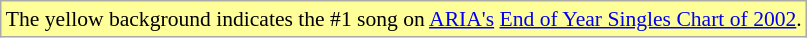<table class="wikitable" style="font-size:90%;">
<tr>
<td style="background-color:#FFFF99">The yellow background indicates the #1 song on <a href='#'>ARIA's</a> <a href='#'>End of Year Singles Chart of 2002</a>.</td>
</tr>
</table>
